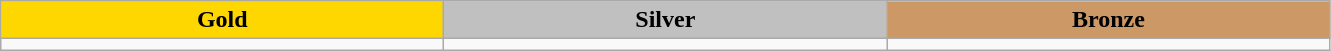<table class="wikitable">
<tr align="center">
<td bgcolor="gold" style="width:18em"><strong>Gold</strong></td>
<td bgcolor="silver" style="width:18em"><strong>Silver</strong></td>
<td bgcolor="CC9966" style="width:18em"><strong>Bronze</strong></td>
</tr>
<tr valign="top">
<td></td>
<td></td>
<td></td>
</tr>
</table>
